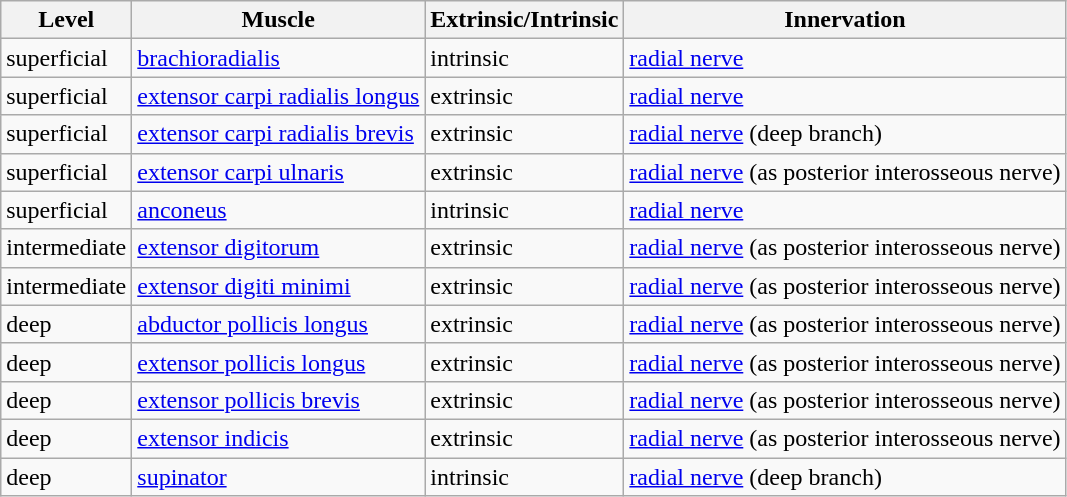<table class="sortable wikitable">
<tr>
<th>Level</th>
<th>Muscle</th>
<th>Extrinsic/Intrinsic</th>
<th>Innervation</th>
</tr>
<tr>
<td>superficial</td>
<td><a href='#'>brachioradialis</a></td>
<td>intrinsic</td>
<td><a href='#'>radial nerve</a></td>
</tr>
<tr>
<td>superficial</td>
<td><a href='#'>extensor carpi radialis longus</a></td>
<td>extrinsic</td>
<td><a href='#'>radial nerve</a></td>
</tr>
<tr>
<td>superficial</td>
<td><a href='#'>extensor carpi radialis brevis</a></td>
<td>extrinsic</td>
<td><a href='#'>radial nerve</a> (deep branch)</td>
</tr>
<tr>
<td>superficial</td>
<td><a href='#'>extensor carpi ulnaris</a></td>
<td>extrinsic</td>
<td><a href='#'>radial nerve</a> (as posterior interosseous nerve)</td>
</tr>
<tr>
<td>superficial</td>
<td><a href='#'>anconeus</a></td>
<td>intrinsic</td>
<td><a href='#'>radial nerve</a></td>
</tr>
<tr>
<td>intermediate</td>
<td><a href='#'>extensor digitorum</a></td>
<td>extrinsic</td>
<td><a href='#'>radial nerve</a> (as posterior interosseous nerve)</td>
</tr>
<tr>
<td>intermediate</td>
<td><a href='#'>extensor digiti minimi</a></td>
<td>extrinsic</td>
<td><a href='#'>radial nerve</a> (as posterior interosseous nerve)</td>
</tr>
<tr>
<td>deep</td>
<td><a href='#'>abductor pollicis longus</a></td>
<td>extrinsic</td>
<td><a href='#'>radial nerve</a> (as posterior interosseous nerve)</td>
</tr>
<tr>
<td>deep</td>
<td><a href='#'>extensor pollicis longus</a></td>
<td>extrinsic</td>
<td><a href='#'>radial nerve</a> (as posterior interosseous nerve)</td>
</tr>
<tr>
<td>deep</td>
<td><a href='#'>extensor pollicis brevis</a></td>
<td>extrinsic</td>
<td><a href='#'>radial nerve</a> (as posterior interosseous nerve)</td>
</tr>
<tr>
<td>deep</td>
<td><a href='#'>extensor indicis</a></td>
<td>extrinsic</td>
<td><a href='#'>radial nerve</a> (as posterior interosseous nerve)</td>
</tr>
<tr>
<td>deep</td>
<td><a href='#'>supinator</a></td>
<td>intrinsic</td>
<td><a href='#'>radial nerve</a> (deep branch)</td>
</tr>
</table>
